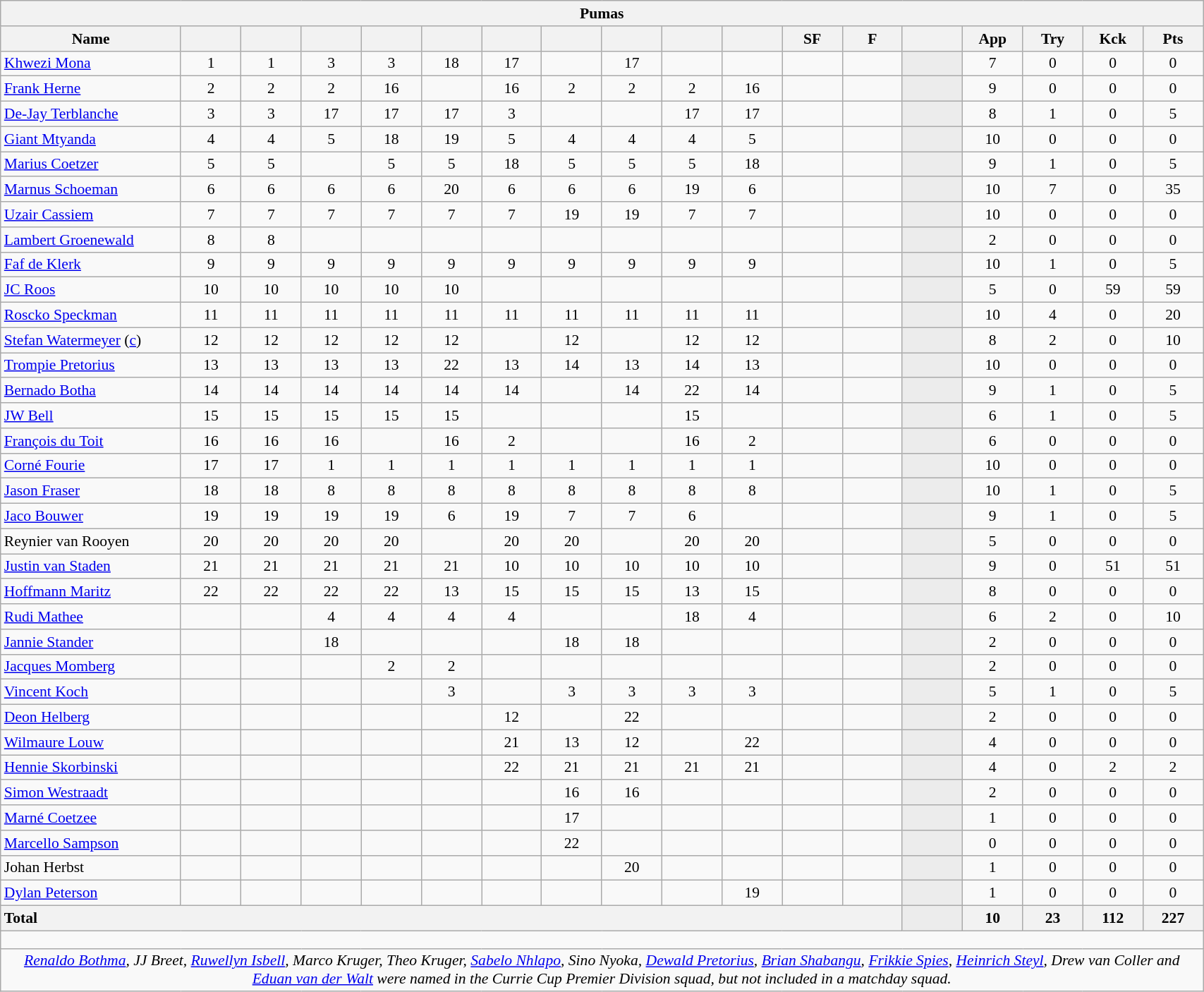<table class="wikitable collapsible collapsed sortable" style="text-align:center; font-size:90%; width:90%">
<tr>
<th colspan="100%">Pumas</th>
</tr>
<tr>
<th style="width:15%;">Name</th>
<th style="width:5%;"></th>
<th style="width:5%;"></th>
<th style="width:5%;"></th>
<th style="width:5%;"></th>
<th style="width:5%;"></th>
<th style="width:5%;"></th>
<th style="width:5%;"></th>
<th style="width:5%;"></th>
<th style="width:5%;"></th>
<th style="width:5%;"></th>
<th style="width:5%;">SF</th>
<th style="width:5%;">F</th>
<th style="width:5%;"></th>
<th style="width:5%;">App</th>
<th style="width:5%;">Try</th>
<th style="width:5%;">Kck</th>
<th style="width:5%;">Pts</th>
</tr>
<tr>
<td style="text-align:left;"><a href='#'>Khwezi Mona</a></td>
<td>1</td>
<td>1</td>
<td>3</td>
<td>3</td>
<td>18 </td>
<td>17 </td>
<td></td>
<td>17 </td>
<td></td>
<td></td>
<td></td>
<td></td>
<td style="background:#ECECEC;"></td>
<td>7</td>
<td>0</td>
<td>0</td>
<td>0</td>
</tr>
<tr>
<td style="text-align:left;"><a href='#'>Frank Herne</a></td>
<td>2</td>
<td>2</td>
<td>2</td>
<td>16 </td>
<td></td>
<td>16 </td>
<td>2</td>
<td>2</td>
<td>2</td>
<td>16 </td>
<td></td>
<td></td>
<td style="background:#ECECEC;"></td>
<td>9</td>
<td>0</td>
<td>0</td>
<td>0</td>
</tr>
<tr>
<td style="text-align:left;"><a href='#'>De-Jay Terblanche</a></td>
<td>3</td>
<td>3</td>
<td>17 </td>
<td>17 </td>
<td>17 </td>
<td>3</td>
<td></td>
<td></td>
<td>17 </td>
<td>17 </td>
<td></td>
<td></td>
<td style="background:#ECECEC;"></td>
<td>8</td>
<td>1</td>
<td>0</td>
<td>5</td>
</tr>
<tr>
<td style="text-align:left;"><a href='#'>Giant Mtyanda</a></td>
<td>4</td>
<td>4</td>
<td>5</td>
<td>18 </td>
<td>19 </td>
<td>5</td>
<td>4</td>
<td>4</td>
<td>4</td>
<td>5</td>
<td></td>
<td></td>
<td style="background:#ECECEC;"></td>
<td>10</td>
<td>0</td>
<td>0</td>
<td>0</td>
</tr>
<tr>
<td style="text-align:left;"><a href='#'>Marius Coetzer</a></td>
<td>5</td>
<td>5</td>
<td></td>
<td>5</td>
<td>5</td>
<td>18 </td>
<td>5</td>
<td>5</td>
<td>5</td>
<td>18 </td>
<td></td>
<td></td>
<td style="background:#ECECEC;"></td>
<td>9</td>
<td>1</td>
<td>0</td>
<td>5</td>
</tr>
<tr>
<td style="text-align:left;"><a href='#'>Marnus Schoeman</a></td>
<td>6</td>
<td>6</td>
<td>6</td>
<td>6</td>
<td>20 </td>
<td>6</td>
<td>6</td>
<td>6</td>
<td>19 </td>
<td>6</td>
<td></td>
<td></td>
<td style="background:#ECECEC;"></td>
<td>10</td>
<td>7</td>
<td>0</td>
<td>35</td>
</tr>
<tr>
<td style="text-align:left;"><a href='#'>Uzair Cassiem</a></td>
<td>7</td>
<td>7</td>
<td>7</td>
<td>7</td>
<td>7</td>
<td>7</td>
<td>19 </td>
<td>19 </td>
<td>7</td>
<td>7</td>
<td></td>
<td></td>
<td style="background:#ECECEC;"></td>
<td>10</td>
<td>0</td>
<td>0</td>
<td>0</td>
</tr>
<tr>
<td style="text-align:left;"><a href='#'>Lambert Groenewald</a></td>
<td>8</td>
<td>8</td>
<td></td>
<td></td>
<td></td>
<td></td>
<td></td>
<td></td>
<td></td>
<td></td>
<td></td>
<td></td>
<td style="background:#ECECEC;"></td>
<td>2</td>
<td>0</td>
<td>0</td>
<td>0</td>
</tr>
<tr>
<td style="text-align:left;"><a href='#'>Faf de Klerk</a></td>
<td>9</td>
<td>9</td>
<td>9</td>
<td>9</td>
<td>9</td>
<td>9</td>
<td>9</td>
<td>9</td>
<td>9</td>
<td>9</td>
<td></td>
<td></td>
<td style="background:#ECECEC;"></td>
<td>10</td>
<td>1</td>
<td>0</td>
<td>5</td>
</tr>
<tr>
<td style="text-align:left;"><a href='#'>JC Roos</a></td>
<td>10</td>
<td>10</td>
<td>10</td>
<td>10</td>
<td>10</td>
<td></td>
<td></td>
<td></td>
<td></td>
<td></td>
<td></td>
<td></td>
<td style="background:#ECECEC;"></td>
<td>5</td>
<td>0</td>
<td>59</td>
<td>59</td>
</tr>
<tr>
<td style="text-align:left;"><a href='#'>Roscko Speckman</a></td>
<td>11</td>
<td>11</td>
<td>11</td>
<td>11</td>
<td>11</td>
<td>11</td>
<td>11</td>
<td>11</td>
<td>11</td>
<td>11</td>
<td></td>
<td></td>
<td style="background:#ECECEC;"></td>
<td>10</td>
<td>4</td>
<td>0</td>
<td>20</td>
</tr>
<tr>
<td style="text-align:left;"><a href='#'>Stefan Watermeyer</a> (<a href='#'>c</a>)</td>
<td>12</td>
<td>12</td>
<td>12</td>
<td>12</td>
<td>12</td>
<td></td>
<td>12</td>
<td></td>
<td>12</td>
<td>12</td>
<td></td>
<td></td>
<td style="background:#ECECEC;"></td>
<td>8</td>
<td>2</td>
<td>0</td>
<td>10</td>
</tr>
<tr>
<td style="text-align:left;"><a href='#'>Trompie Pretorius</a></td>
<td>13</td>
<td>13</td>
<td>13</td>
<td>13</td>
<td>22 </td>
<td>13</td>
<td>14</td>
<td>13</td>
<td>14</td>
<td>13</td>
<td></td>
<td></td>
<td style="background:#ECECEC;"></td>
<td>10</td>
<td>0</td>
<td>0</td>
<td>0</td>
</tr>
<tr>
<td style="text-align:left;"><a href='#'>Bernado Botha</a></td>
<td>14</td>
<td>14</td>
<td>14</td>
<td>14</td>
<td>14</td>
<td>14</td>
<td></td>
<td>14</td>
<td>22 </td>
<td>14</td>
<td></td>
<td></td>
<td style="background:#ECECEC;"></td>
<td>9</td>
<td>1</td>
<td>0</td>
<td>5</td>
</tr>
<tr>
<td style="text-align:left;"><a href='#'>JW Bell</a></td>
<td>15</td>
<td>15</td>
<td>15</td>
<td>15</td>
<td>15</td>
<td></td>
<td></td>
<td></td>
<td>15</td>
<td></td>
<td></td>
<td></td>
<td style="background:#ECECEC;"></td>
<td>6</td>
<td>1</td>
<td>0</td>
<td>5</td>
</tr>
<tr>
<td style="text-align:left;"><a href='#'>François du Toit</a></td>
<td>16 </td>
<td>16</td>
<td>16 </td>
<td></td>
<td>16 </td>
<td>2</td>
<td></td>
<td></td>
<td>16 </td>
<td>2</td>
<td></td>
<td></td>
<td style="background:#ECECEC;"></td>
<td>6</td>
<td>0</td>
<td>0</td>
<td>0</td>
</tr>
<tr>
<td style="text-align:left;"><a href='#'>Corné Fourie</a></td>
<td>17 </td>
<td>17 </td>
<td>1</td>
<td>1</td>
<td>1</td>
<td>1</td>
<td>1</td>
<td>1</td>
<td>1</td>
<td>1</td>
<td></td>
<td></td>
<td style="background:#ECECEC;"></td>
<td>10</td>
<td>0</td>
<td>0</td>
<td>0</td>
</tr>
<tr>
<td style="text-align:left;"><a href='#'>Jason Fraser</a></td>
<td>18 </td>
<td>18 </td>
<td>8</td>
<td>8</td>
<td>8</td>
<td>8</td>
<td>8</td>
<td>8</td>
<td>8</td>
<td>8</td>
<td></td>
<td></td>
<td style="background:#ECECEC;"></td>
<td>10</td>
<td>1</td>
<td>0</td>
<td>5</td>
</tr>
<tr>
<td style="text-align:left;"><a href='#'>Jaco Bouwer</a></td>
<td>19 </td>
<td>19 </td>
<td>19 </td>
<td>19 </td>
<td>6</td>
<td>19 </td>
<td>7</td>
<td>7</td>
<td>6</td>
<td></td>
<td></td>
<td></td>
<td style="background:#ECECEC;"></td>
<td>9</td>
<td>1</td>
<td>0</td>
<td>5</td>
</tr>
<tr>
<td style="text-align:left;">Reynier van Rooyen</td>
<td>20 </td>
<td>20</td>
<td>20</td>
<td>20 </td>
<td></td>
<td>20 </td>
<td>20 </td>
<td></td>
<td>20</td>
<td>20 </td>
<td></td>
<td></td>
<td style="background:#ECECEC;"></td>
<td>5</td>
<td>0</td>
<td>0</td>
<td>0</td>
</tr>
<tr>
<td style="text-align:left;"><a href='#'>Justin van Staden</a></td>
<td>21</td>
<td>21 </td>
<td>21 </td>
<td>21 </td>
<td>21 </td>
<td>10</td>
<td>10</td>
<td>10</td>
<td>10</td>
<td>10</td>
<td></td>
<td></td>
<td style="background:#ECECEC;"></td>
<td>9</td>
<td>0</td>
<td>51</td>
<td>51</td>
</tr>
<tr>
<td style="text-align:left;"><a href='#'>Hoffmann Maritz</a></td>
<td>22</td>
<td>22</td>
<td>22 </td>
<td>22 </td>
<td>13</td>
<td>15</td>
<td>15</td>
<td>15</td>
<td>13</td>
<td>15</td>
<td></td>
<td></td>
<td style="background:#ECECEC;"></td>
<td>8</td>
<td>0</td>
<td>0</td>
<td>0</td>
</tr>
<tr>
<td style="text-align:left;"><a href='#'>Rudi Mathee</a></td>
<td></td>
<td></td>
<td>4</td>
<td>4</td>
<td>4</td>
<td>4</td>
<td></td>
<td></td>
<td>18 </td>
<td>4</td>
<td></td>
<td></td>
<td style="background:#ECECEC;"></td>
<td>6</td>
<td>2</td>
<td>0</td>
<td>10</td>
</tr>
<tr>
<td style="text-align:left;"><a href='#'>Jannie Stander</a></td>
<td></td>
<td></td>
<td>18</td>
<td></td>
<td></td>
<td></td>
<td>18 </td>
<td>18 </td>
<td></td>
<td></td>
<td></td>
<td></td>
<td style="background:#ECECEC;"></td>
<td>2</td>
<td>0</td>
<td>0</td>
<td>0</td>
</tr>
<tr>
<td style="text-align:left;"><a href='#'>Jacques Momberg</a></td>
<td></td>
<td></td>
<td></td>
<td>2</td>
<td>2</td>
<td></td>
<td></td>
<td></td>
<td></td>
<td></td>
<td></td>
<td></td>
<td style="background:#ECECEC;"></td>
<td>2</td>
<td>0</td>
<td>0</td>
<td>0</td>
</tr>
<tr>
<td style="text-align:left;"><a href='#'>Vincent Koch</a></td>
<td></td>
<td></td>
<td></td>
<td></td>
<td>3</td>
<td></td>
<td>3</td>
<td>3</td>
<td>3</td>
<td>3</td>
<td></td>
<td></td>
<td style="background:#ECECEC;"></td>
<td>5</td>
<td>1</td>
<td>0</td>
<td>5</td>
</tr>
<tr>
<td style="text-align:left;"><a href='#'>Deon Helberg</a></td>
<td></td>
<td></td>
<td></td>
<td></td>
<td></td>
<td>12</td>
<td></td>
<td>22 </td>
<td></td>
<td></td>
<td></td>
<td></td>
<td style="background:#ECECEC;"></td>
<td>2</td>
<td>0</td>
<td>0</td>
<td>0</td>
</tr>
<tr>
<td style="text-align:left;"><a href='#'>Wilmaure Louw</a></td>
<td></td>
<td></td>
<td></td>
<td></td>
<td></td>
<td>21 </td>
<td>13</td>
<td>12</td>
<td></td>
<td>22 </td>
<td></td>
<td></td>
<td style="background:#ECECEC;"></td>
<td>4</td>
<td>0</td>
<td>0</td>
<td>0</td>
</tr>
<tr>
<td style="text-align:left;"><a href='#'>Hennie Skorbinski</a></td>
<td></td>
<td></td>
<td></td>
<td></td>
<td></td>
<td>22 </td>
<td>21</td>
<td>21 </td>
<td>21 </td>
<td>21 </td>
<td></td>
<td></td>
<td style="background:#ECECEC;"></td>
<td>4</td>
<td>0</td>
<td>2</td>
<td>2</td>
</tr>
<tr>
<td style="text-align:left;"><a href='#'>Simon Westraadt</a></td>
<td></td>
<td></td>
<td></td>
<td></td>
<td></td>
<td></td>
<td>16 </td>
<td>16 </td>
<td></td>
<td></td>
<td></td>
<td></td>
<td style="background:#ECECEC;"></td>
<td>2</td>
<td>0</td>
<td>0</td>
<td>0</td>
</tr>
<tr>
<td style="text-align:left;"><a href='#'>Marné Coetzee</a></td>
<td></td>
<td></td>
<td></td>
<td></td>
<td></td>
<td></td>
<td>17 </td>
<td></td>
<td></td>
<td></td>
<td></td>
<td></td>
<td style="background:#ECECEC;"></td>
<td>1</td>
<td>0</td>
<td>0</td>
<td>0</td>
</tr>
<tr>
<td style="text-align:left;"><a href='#'>Marcello Sampson</a></td>
<td></td>
<td></td>
<td></td>
<td></td>
<td></td>
<td></td>
<td>22</td>
<td></td>
<td></td>
<td></td>
<td></td>
<td></td>
<td style="background:#ECECEC;"></td>
<td>0</td>
<td>0</td>
<td>0</td>
<td>0</td>
</tr>
<tr>
<td style="text-align:left;">Johan Herbst</td>
<td></td>
<td></td>
<td></td>
<td></td>
<td></td>
<td></td>
<td></td>
<td>20 </td>
<td></td>
<td></td>
<td></td>
<td></td>
<td style="background:#ECECEC;"></td>
<td>1</td>
<td>0</td>
<td>0</td>
<td>0</td>
</tr>
<tr>
<td style="text-align:left;"><a href='#'>Dylan Peterson</a></td>
<td></td>
<td></td>
<td></td>
<td></td>
<td></td>
<td></td>
<td></td>
<td></td>
<td></td>
<td>19 </td>
<td></td>
<td></td>
<td style="background:#ECECEC;"></td>
<td>1</td>
<td>0</td>
<td>0</td>
<td>0</td>
</tr>
<tr>
<th colspan="13" style="text-align:left;">Total</th>
<th style="background:#ECECEC;"></th>
<th>10</th>
<th>23</th>
<th>112</th>
<th>227</th>
</tr>
<tr>
<td colspan="100%" style="height: 10px;"></td>
</tr>
<tr>
<td colspan="100%" style="text-align:center;"><em><a href='#'>Renaldo Bothma</a>, JJ Breet, <a href='#'>Ruwellyn Isbell</a>, Marco Kruger, Theo Kruger, <a href='#'>Sabelo Nhlapo</a>, Sino Nyoka, <a href='#'>Dewald Pretorius</a>, <a href='#'>Brian Shabangu</a>, <a href='#'>Frikkie Spies</a>, <a href='#'>Heinrich Steyl</a>, Drew van Coller and <a href='#'>Eduan van der Walt</a> were named in the Currie Cup Premier Division squad, but not included in a matchday squad.</em></td>
</tr>
</table>
